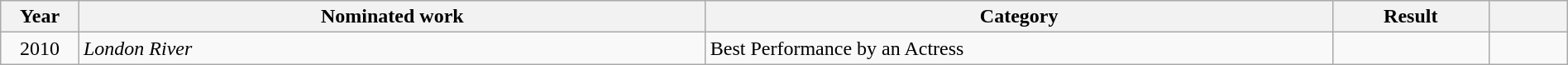<table class="wikitable" style="width:100%;">
<tr>
<th width=5%>Year</th>
<th style="width:40%;">Nominated work</th>
<th style="width:40%;">Category</th>
<th style="width:10%;">Result</th>
<th width=5%></th>
</tr>
<tr>
<td style="text-align:center;">2010</td>
<td style="text-align:left;"><em>London River</em></td>
<td>Best Performance by an Actress</td>
<td></td>
<td style="text-align:center;"></td>
</tr>
</table>
